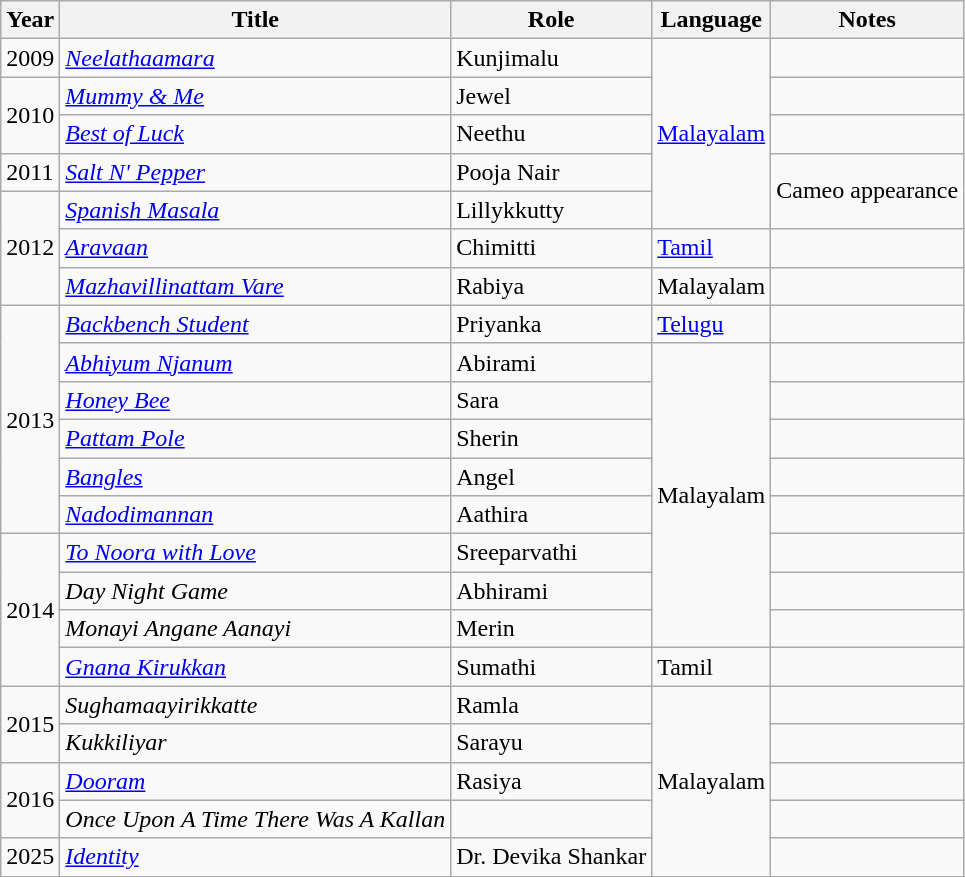<table class="wikitable sortable">
<tr>
<th>Year</th>
<th>Title</th>
<th>Role</th>
<th>Language</th>
<th class="unsortable">Notes</th>
</tr>
<tr>
<td>2009</td>
<td><em><a href='#'>Neelathaamara</a></em></td>
<td>Kunjimalu</td>
<td rowspan="5"><a href='#'>Malayalam</a></td>
<td></td>
</tr>
<tr>
<td rowspan="2">2010</td>
<td><em><a href='#'>Mummy & Me</a></em></td>
<td>Jewel</td>
<td></td>
</tr>
<tr>
<td><em><a href='#'>Best of Luck</a></em></td>
<td>Neethu</td>
<td></td>
</tr>
<tr>
<td>2011</td>
<td><em><a href='#'>Salt N' Pepper</a></em></td>
<td>Pooja Nair</td>
<td rowspan="2">Cameo appearance</td>
</tr>
<tr>
<td rowspan="3">2012</td>
<td><em><a href='#'>Spanish Masala</a></em></td>
<td>Lillykkutty</td>
</tr>
<tr>
<td><em><a href='#'>Aravaan</a></em></td>
<td>Chimitti</td>
<td><a href='#'>Tamil</a></td>
<td></td>
</tr>
<tr>
<td><em><a href='#'>Mazhavillinattam Vare</a></em></td>
<td>Rabiya</td>
<td>Malayalam</td>
<td></td>
</tr>
<tr>
<td rowspan="6">2013</td>
<td><em><a href='#'>Backbench Student</a></em></td>
<td>Priyanka</td>
<td><a href='#'>Telugu</a></td>
<td></td>
</tr>
<tr>
<td><em><a href='#'>Abhiyum Njanum</a></em></td>
<td>Abirami</td>
<td rowspan="8">Malayalam</td>
<td></td>
</tr>
<tr>
<td><em><a href='#'>Honey Bee</a></em></td>
<td>Sara</td>
<td></td>
</tr>
<tr>
<td><em><a href='#'>Pattam Pole</a></em></td>
<td>Sherin</td>
<td></td>
</tr>
<tr>
<td><em><a href='#'>Bangles</a></em></td>
<td>Angel</td>
<td></td>
</tr>
<tr>
<td><em><a href='#'>Nadodimannan</a></em></td>
<td>Aathira</td>
<td></td>
</tr>
<tr>
<td rowspan="4">2014</td>
<td><em><a href='#'>To Noora with Love</a></em></td>
<td>Sreeparvathi</td>
<td></td>
</tr>
<tr>
<td><em>Day Night Game</em></td>
<td>Abhirami</td>
<td></td>
</tr>
<tr>
<td><em>Monayi Angane Aanayi</em></td>
<td>Merin</td>
<td></td>
</tr>
<tr>
<td><em><a href='#'>Gnana Kirukkan</a></em></td>
<td>Sumathi</td>
<td>Tamil</td>
<td></td>
</tr>
<tr>
<td rowspan="2">2015</td>
<td><em>Sughamaayirikkatte</em></td>
<td>Ramla</td>
<td rowspan=6>Malayalam</td>
<td></td>
</tr>
<tr>
<td><em>Kukkiliyar</em></td>
<td>Sarayu</td>
<td></td>
</tr>
<tr>
<td rowspan="2">2016</td>
<td><em><a href='#'>Dooram</a></em></td>
<td>Rasiya</td>
<td></td>
</tr>
<tr>
<td><em>Once Upon A Time There Was A Kallan</em></td>
<td></td>
<td></td>
</tr>
<tr>
<td>2025</td>
<td><em><a href='#'>Identity</a></em></td>
<td>Dr. Devika Shankar</td>
<td></td>
</tr>
<tr>
</tr>
</table>
